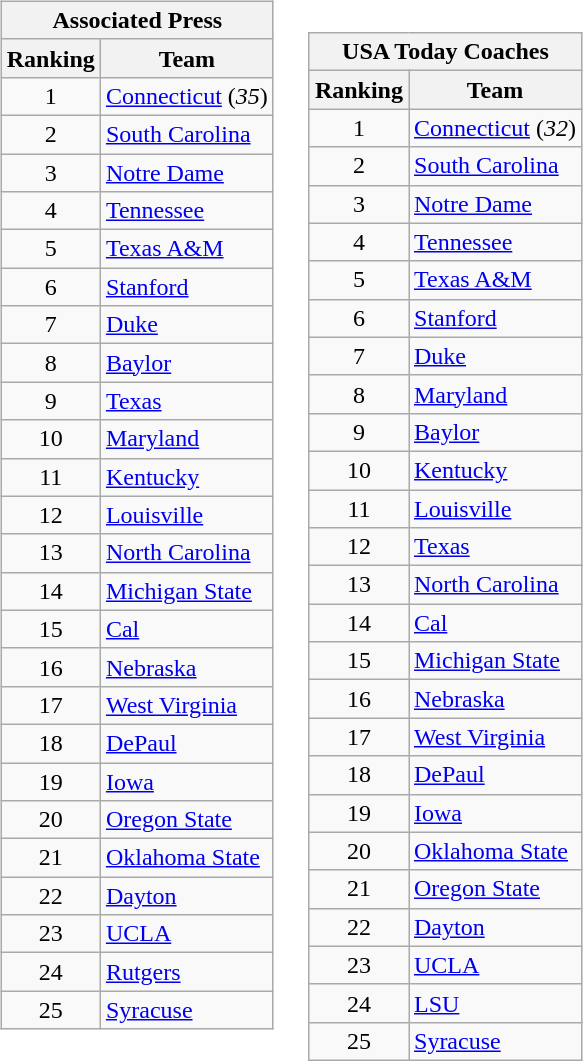<table>
<tr style="vertical-align:top;">
<td><br><table class="wikitable" style="text-align:center;">
<tr>
<th colspan=3>Associated Press</th>
</tr>
<tr>
<th>Ranking</th>
<th>Team</th>
</tr>
<tr>
<td>1</td>
<td align=left><a href='#'>Connecticut</a> (<em>35</em>)</td>
</tr>
<tr>
<td>2</td>
<td align=left><a href='#'>South Carolina</a></td>
</tr>
<tr>
<td>3</td>
<td align=left><a href='#'>Notre Dame</a></td>
</tr>
<tr>
<td>4</td>
<td align=left><a href='#'>Tennessee</a></td>
</tr>
<tr>
<td>5</td>
<td align=left><a href='#'>Texas A&M</a></td>
</tr>
<tr>
<td>6</td>
<td align=left><a href='#'>Stanford</a></td>
</tr>
<tr>
<td>7</td>
<td align=left><a href='#'>Duke</a></td>
</tr>
<tr>
<td>8</td>
<td align=left><a href='#'>Baylor</a></td>
</tr>
<tr>
<td>9</td>
<td align=left><a href='#'>Texas</a></td>
</tr>
<tr>
<td>10</td>
<td align=left><a href='#'>Maryland</a></td>
</tr>
<tr>
<td>11</td>
<td align=left><a href='#'>Kentucky</a></td>
</tr>
<tr>
<td>12</td>
<td align=left><a href='#'>Louisville</a></td>
</tr>
<tr>
<td>13</td>
<td align=left><a href='#'>North Carolina</a></td>
</tr>
<tr>
<td>14</td>
<td align=left><a href='#'>Michigan State</a></td>
</tr>
<tr>
<td>15</td>
<td align=left><a href='#'>Cal</a></td>
</tr>
<tr>
<td>16</td>
<td align=left><a href='#'>Nebraska</a></td>
</tr>
<tr>
<td>17</td>
<td align=left><a href='#'>West Virginia</a></td>
</tr>
<tr>
<td>18</td>
<td align=left><a href='#'>DePaul</a></td>
</tr>
<tr>
<td>19</td>
<td align=left><a href='#'>Iowa</a></td>
</tr>
<tr>
<td>20</td>
<td align=left><a href='#'>Oregon State</a></td>
</tr>
<tr>
<td>21</td>
<td align=left><a href='#'>Oklahoma State</a></td>
</tr>
<tr>
<td>22</td>
<td align=left><a href='#'>Dayton</a></td>
</tr>
<tr>
<td>23</td>
<td align=left><a href='#'>UCLA</a></td>
</tr>
<tr>
<td>24</td>
<td align=left><a href='#'>Rutgers</a></td>
</tr>
<tr>
<td>25</td>
<td align=left><a href='#'>Syracuse</a></td>
</tr>
</table>
</td>
<td><br><table>
<tr style="vertical-align:top;">
<td><br><table class="wikitable" style="text-align:center;">
<tr>
<th colspan=2><strong>USA Today Coaches</strong></th>
</tr>
<tr>
<th>Ranking</th>
<th>Team</th>
</tr>
<tr>
<td>1</td>
<td align=left><a href='#'>Connecticut</a> (<em>32</em>)</td>
</tr>
<tr>
<td>2</td>
<td align=left><a href='#'>South Carolina</a></td>
</tr>
<tr>
<td>3</td>
<td align=left><a href='#'>Notre Dame</a></td>
</tr>
<tr>
<td>4</td>
<td align=left><a href='#'>Tennessee</a></td>
</tr>
<tr>
<td>5</td>
<td align=left><a href='#'>Texas A&M</a></td>
</tr>
<tr>
<td>6</td>
<td align=left><a href='#'>Stanford</a></td>
</tr>
<tr>
<td>7</td>
<td align=left><a href='#'>Duke</a></td>
</tr>
<tr>
<td>8</td>
<td align=left><a href='#'>Maryland</a></td>
</tr>
<tr>
<td>9</td>
<td align=left><a href='#'>Baylor</a></td>
</tr>
<tr>
<td>10</td>
<td align=left><a href='#'>Kentucky</a></td>
</tr>
<tr>
<td>11</td>
<td align=left><a href='#'>Louisville</a></td>
</tr>
<tr>
<td>12</td>
<td align=left><a href='#'>Texas</a></td>
</tr>
<tr>
<td>13</td>
<td align=left><a href='#'>North Carolina</a></td>
</tr>
<tr>
<td>14</td>
<td align=left><a href='#'>Cal</a></td>
</tr>
<tr>
<td>15</td>
<td align=left><a href='#'>Michigan State</a></td>
</tr>
<tr>
<td>16</td>
<td align=left><a href='#'>Nebraska</a></td>
</tr>
<tr>
<td>17</td>
<td align=left><a href='#'>West Virginia</a></td>
</tr>
<tr>
<td>18</td>
<td align=left><a href='#'>DePaul</a></td>
</tr>
<tr>
<td>19</td>
<td align=left><a href='#'>Iowa</a></td>
</tr>
<tr>
<td>20</td>
<td align=left><a href='#'>Oklahoma State</a></td>
</tr>
<tr>
<td>21</td>
<td align=left><a href='#'>Oregon State</a></td>
</tr>
<tr>
<td>22</td>
<td align=left><a href='#'>Dayton</a></td>
</tr>
<tr>
<td>23</td>
<td align=left><a href='#'>UCLA</a></td>
</tr>
<tr>
<td>24</td>
<td align=left><a href='#'>LSU</a></td>
</tr>
<tr>
<td>25</td>
<td align=left><a href='#'>Syracuse</a></td>
</tr>
</table>
</td>
</tr>
</table>
</td>
</tr>
</table>
